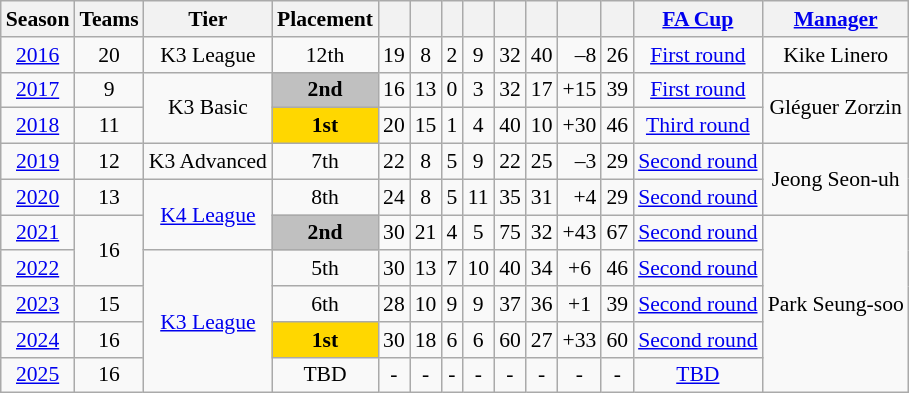<table class="wikitable" style="text-align: center; font-size:90%;">
<tr>
<th>Season</th>
<th>Teams</th>
<th>Tier</th>
<th>Placement</th>
<th></th>
<th></th>
<th></th>
<th></th>
<th></th>
<th></th>
<th></th>
<th></th>
<th><a href='#'>FA Cup</a></th>
<th><a href='#'>Manager</a></th>
</tr>
<tr>
<td><a href='#'>2016</a></td>
<td>20</td>
<td>K3 League</td>
<td>12th</td>
<td>19</td>
<td>8</td>
<td>2</td>
<td>9</td>
<td>32</td>
<td>40</td>
<td align=right>–8</td>
<td>26</td>
<td><a href='#'>First round</a></td>
<td>Kike Linero</td>
</tr>
<tr>
<td><a href='#'>2017</a></td>
<td>9</td>
<td rowspan="2">K3 Basic</td>
<td bgcolor=silver><strong>2nd</strong></td>
<td>16</td>
<td>13</td>
<td>0</td>
<td>3</td>
<td>32</td>
<td>17</td>
<td align=right>+15</td>
<td>39</td>
<td><a href='#'>First round</a></td>
<td rowspan="2">Gléguer Zorzin</td>
</tr>
<tr>
<td><a href='#'>2018</a></td>
<td>11</td>
<td bgcolor=gold><strong>1st</strong></td>
<td>20</td>
<td>15</td>
<td>1</td>
<td>4</td>
<td>40</td>
<td>10</td>
<td align=right>+30</td>
<td>46</td>
<td><a href='#'>Third round</a></td>
</tr>
<tr>
<td><a href='#'>2019</a></td>
<td>12</td>
<td>K3 Advanced</td>
<td>7th</td>
<td>22</td>
<td>8</td>
<td>5</td>
<td>9</td>
<td>22</td>
<td>25</td>
<td align=right>–3</td>
<td>29</td>
<td><a href='#'>Second round</a></td>
<td rowspan="2" align=center>Jeong Seon-uh</td>
</tr>
<tr>
<td><a href='#'>2020</a></td>
<td>13</td>
<td rowspan="2"><a href='#'>K4 League</a></td>
<td>8th</td>
<td>24</td>
<td>8</td>
<td>5</td>
<td>11</td>
<td>35</td>
<td>31</td>
<td align=right>+4</td>
<td>29</td>
<td><a href='#'>Second round</a></td>
</tr>
<tr>
<td><a href='#'>2021</a></td>
<td rowspan="2">16</td>
<td bgcolor=silver><strong>2nd</strong></td>
<td>30</td>
<td>21</td>
<td>4</td>
<td>5</td>
<td>75</td>
<td>32</td>
<td align=right>+43</td>
<td>67</td>
<td><a href='#'>Second round</a></td>
<td rowspan="5">Park Seung-soo</td>
</tr>
<tr>
<td><a href='#'>2022</a></td>
<td rowspan="4"><a href='#'>K3 League</a></td>
<td>5th</td>
<td>30</td>
<td>13</td>
<td>7</td>
<td>10</td>
<td>40</td>
<td>34</td>
<td>+6</td>
<td>46</td>
<td><a href='#'>Second round</a></td>
</tr>
<tr>
<td><a href='#'>2023</a></td>
<td>15</td>
<td>6th</td>
<td>28</td>
<td>10</td>
<td>9</td>
<td>9</td>
<td>37</td>
<td>36</td>
<td>+1</td>
<td>39</td>
<td><a href='#'>Second round</a></td>
</tr>
<tr>
<td><a href='#'>2024</a></td>
<td>16</td>
<td bgcolor=gold><strong>1st</strong></td>
<td>30</td>
<td>18</td>
<td>6</td>
<td>6</td>
<td>60</td>
<td>27</td>
<td>+33</td>
<td>60</td>
<td><a href='#'>Second round</a></td>
</tr>
<tr>
<td><a href='#'>2025</a></td>
<td>16</td>
<td>TBD</td>
<td>-</td>
<td>-</td>
<td>-</td>
<td>-</td>
<td>-</td>
<td>-</td>
<td>-</td>
<td>-</td>
<td><a href='#'>TBD</a></td>
</tr>
</table>
